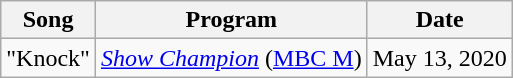<table class="wikitable">
<tr>
<th>Song</th>
<th>Program</th>
<th>Date</th>
</tr>
<tr>
<td>"Knock"</td>
<td><em><a href='#'>Show Champion</a></em> (<a href='#'>MBC M</a>)</td>
<td>May 13, 2020</td>
</tr>
</table>
